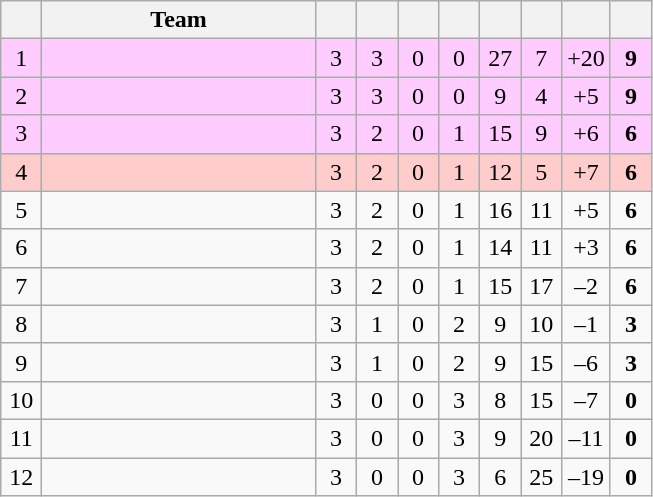<table class="wikitable" style="text-align: center;">
<tr>
<th width="20"></th>
<th style="width:175px;">Team</th>
<th width="20"></th>
<th width="20"></th>
<th width="20"></th>
<th width="20"></th>
<th width="20"></th>
<th width="20"></th>
<th width="20"></th>
<th width="20"></th>
</tr>
<tr style="background:#fcf;">
<td>1</td>
<td align=left></td>
<td>3</td>
<td>3</td>
<td>0</td>
<td>0</td>
<td>27</td>
<td>7</td>
<td>+20</td>
<td><strong>9</strong></td>
</tr>
<tr style="background:#fcf;">
<td>2</td>
<td align=left></td>
<td>3</td>
<td>3</td>
<td>0</td>
<td>0</td>
<td>9</td>
<td>4</td>
<td>+5</td>
<td><strong>9</strong></td>
</tr>
<tr style="background:#fcf;">
<td>3</td>
<td align=left></td>
<td>3</td>
<td>2</td>
<td>0</td>
<td>1</td>
<td>15</td>
<td>9</td>
<td>+6</td>
<td><strong>6</strong></td>
</tr>
<tr style="background:#fcc;">
<td>4</td>
<td align=left></td>
<td>3</td>
<td>2</td>
<td>0</td>
<td>1</td>
<td>12</td>
<td>5</td>
<td>+7</td>
<td><strong>6</strong></td>
</tr>
<tr>
<td>5</td>
<td align=left></td>
<td>3</td>
<td>2</td>
<td>0</td>
<td>1</td>
<td>16</td>
<td>11</td>
<td>+5</td>
<td><strong>6</strong></td>
</tr>
<tr>
<td>6</td>
<td align=left></td>
<td>3</td>
<td>2</td>
<td>0</td>
<td>1</td>
<td>14</td>
<td>11</td>
<td>+3</td>
<td><strong>6</strong></td>
</tr>
<tr>
<td>7</td>
<td align=left></td>
<td>3</td>
<td>2</td>
<td>0</td>
<td>1</td>
<td>15</td>
<td>17</td>
<td>–2</td>
<td><strong>6</strong></td>
</tr>
<tr>
<td>8</td>
<td align=left></td>
<td>3</td>
<td>1</td>
<td>0</td>
<td>2</td>
<td>9</td>
<td>10</td>
<td>–1</td>
<td><strong>3</strong></td>
</tr>
<tr>
<td>9</td>
<td align=left></td>
<td>3</td>
<td>1</td>
<td>0</td>
<td>2</td>
<td>9</td>
<td>15</td>
<td>–6</td>
<td><strong>3</strong></td>
</tr>
<tr>
<td>10</td>
<td align=left></td>
<td>3</td>
<td>0</td>
<td>0</td>
<td>3</td>
<td>8</td>
<td>15</td>
<td>–7</td>
<td><strong>0</strong></td>
</tr>
<tr>
<td>11</td>
<td align=left></td>
<td>3</td>
<td>0</td>
<td>0</td>
<td>3</td>
<td>9</td>
<td>20</td>
<td>–11</td>
<td><strong>0</strong></td>
</tr>
<tr>
<td>12</td>
<td align=left></td>
<td>3</td>
<td>0</td>
<td>0</td>
<td>3</td>
<td>6</td>
<td>25</td>
<td>–19</td>
<td><strong>0</strong></td>
</tr>
</table>
